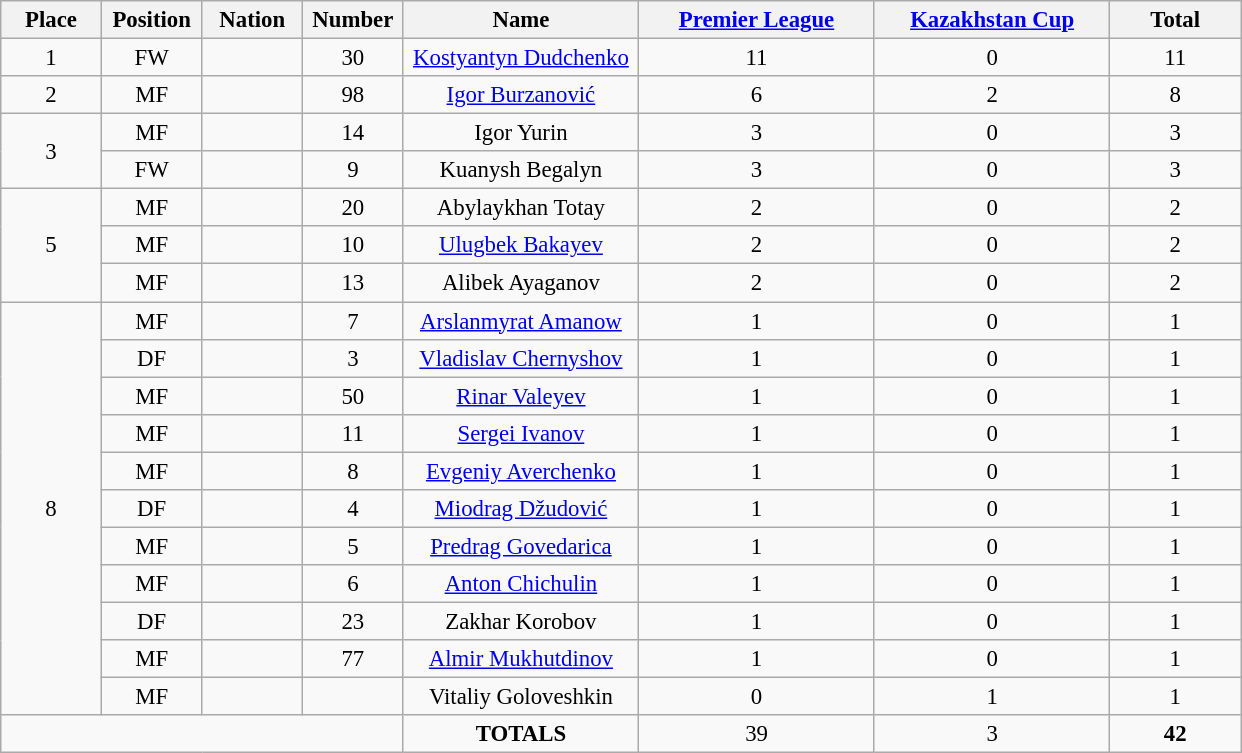<table class="wikitable" style="font-size: 95%; text-align: center;">
<tr>
<th width=60>Place</th>
<th width=60>Position</th>
<th width=60>Nation</th>
<th width=60>Number</th>
<th width=150>Name</th>
<th width=150><a href='#'>Premier League</a></th>
<th width=150><a href='#'>Kazakhstan Cup</a></th>
<th width=80><strong>Total</strong></th>
</tr>
<tr>
<td>1</td>
<td>FW</td>
<td></td>
<td>30</td>
<td><a href='#'>Kostyantyn Dudchenko</a></td>
<td>11</td>
<td>0</td>
<td>11</td>
</tr>
<tr>
<td>2</td>
<td>MF</td>
<td></td>
<td>98</td>
<td><a href='#'>Igor Burzanović</a></td>
<td>6</td>
<td>2</td>
<td>8</td>
</tr>
<tr>
<td rowspan="2">3</td>
<td>MF</td>
<td></td>
<td>14</td>
<td>Igor Yurin</td>
<td>3</td>
<td>0</td>
<td>3</td>
</tr>
<tr>
<td>FW</td>
<td></td>
<td>9</td>
<td>Kuanysh Begalyn</td>
<td>3</td>
<td>0</td>
<td>3</td>
</tr>
<tr>
<td rowspan="3">5</td>
<td>MF</td>
<td></td>
<td>20</td>
<td>Abylaykhan Totay</td>
<td>2</td>
<td>0</td>
<td>2</td>
</tr>
<tr>
<td>MF</td>
<td></td>
<td>10</td>
<td><a href='#'>Ulugbek Bakayev</a></td>
<td>2</td>
<td>0</td>
<td>2</td>
</tr>
<tr>
<td>MF</td>
<td></td>
<td>13</td>
<td>Alibek Ayaganov</td>
<td>2</td>
<td>0</td>
<td>2</td>
</tr>
<tr>
<td rowspan="11">8</td>
<td>MF</td>
<td></td>
<td>7</td>
<td><a href='#'>Arslanmyrat Amanow</a></td>
<td>1</td>
<td>0</td>
<td>1</td>
</tr>
<tr>
<td>DF</td>
<td></td>
<td>3</td>
<td><a href='#'>Vladislav Chernyshov</a></td>
<td>1</td>
<td>0</td>
<td>1</td>
</tr>
<tr>
<td>MF</td>
<td></td>
<td>50</td>
<td><a href='#'>Rinar Valeyev</a></td>
<td>1</td>
<td>0</td>
<td>1</td>
</tr>
<tr>
<td>MF</td>
<td></td>
<td>11</td>
<td><a href='#'>Sergei Ivanov</a></td>
<td>1</td>
<td>0</td>
<td>1</td>
</tr>
<tr>
<td>MF</td>
<td></td>
<td>8</td>
<td><a href='#'>Evgeniy Averchenko</a></td>
<td>1</td>
<td>0</td>
<td>1</td>
</tr>
<tr>
<td>DF</td>
<td></td>
<td>4</td>
<td><a href='#'>Miodrag Džudović</a></td>
<td>1</td>
<td>0</td>
<td>1</td>
</tr>
<tr>
<td>MF</td>
<td></td>
<td>5</td>
<td><a href='#'>Predrag Govedarica</a></td>
<td>1</td>
<td>0</td>
<td>1</td>
</tr>
<tr>
<td>MF</td>
<td></td>
<td>6</td>
<td><a href='#'>Anton Chichulin</a></td>
<td>1</td>
<td>0</td>
<td>1</td>
</tr>
<tr>
<td>DF</td>
<td></td>
<td>23</td>
<td>Zakhar Korobov</td>
<td>1</td>
<td>0</td>
<td>1</td>
</tr>
<tr>
<td>MF</td>
<td></td>
<td>77</td>
<td><a href='#'>Almir Mukhutdinov</a></td>
<td>1</td>
<td>0</td>
<td>1</td>
</tr>
<tr>
<td>MF</td>
<td></td>
<td></td>
<td>Vitaliy Goloveshkin</td>
<td>0</td>
<td>1</td>
<td>1</td>
</tr>
<tr>
<td colspan="4"></td>
<td><strong>TOTALS</strong></td>
<td>39</td>
<td>3</td>
<td><strong>42</strong></td>
</tr>
</table>
